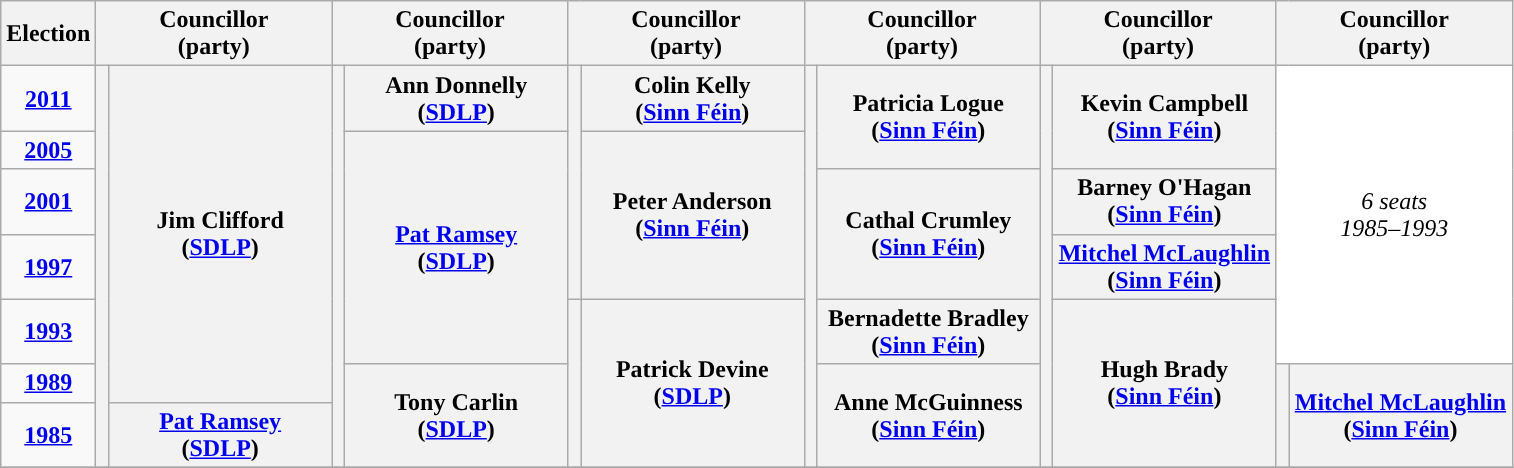<table class="wikitable" style="text-align:center">
<tr>
<th scope="col" width="50">Election</th>
<th scope="col" width="150" colspan = "2">Councillor<br> (party)</th>
<th scope="col" width="150" colspan = "2">Councillor<br> (party)</th>
<th scope="col" width="150" colspan = "2">Councillor<br> (party)</th>
<th scope="col" width="150" colspan = "2">Councillor<br> (party)</th>
<th scope="col" width="150" colspan = "2">Councillor<br> (party)</th>
<th scope="col" width="150" colspan = "2">Councillor<br> (party)</th>
</tr>
<tr>
<td><strong><a href='#'>2011</a></strong></td>
<th rowspan="7" width="1" style="background-color: "></th>
<th rowspan = "6">Jim Clifford <br> (<a href='#'>SDLP</a>)</th>
<th rowspan="7" width="1" style="background-color: "></th>
<th rowspan = "1">Ann Donnelly <br> (<a href='#'>SDLP</a>)</th>
<th rowspan="4" width="1" style="background-color: "></th>
<th rowspan = "1">Colin Kelly <br> (<a href='#'>Sinn Féin</a>)</th>
<th rowspan="7" width="1" style="background-color: "></th>
<th rowspan = "2">Patricia Logue <br> (<a href='#'>Sinn Féin</a>)</th>
<th rowspan="7" width="1" style="background-color: "></th>
<th rowspan = "2">Kevin Campbell <br> (<a href='#'>Sinn Féin</a>)</th>
<td colspan="2" rowspan="5" style="background-color:#FFFFFF"><em>6 seats<br>1985–1993</em></td>
</tr>
<tr>
<td><strong><a href='#'>2005</a></strong></td>
<th rowspan = "4"><a href='#'>Pat Ramsey</a> <br> (<a href='#'>SDLP</a>)</th>
<th rowspan = "3">Peter Anderson <br> (<a href='#'>Sinn Féin</a>)</th>
</tr>
<tr>
<td><strong><a href='#'>2001</a></strong></td>
<th rowspan = "2">Cathal Crumley <br> (<a href='#'>Sinn Féin</a>)</th>
<th rowspan = "1">Barney O'Hagan <br> (<a href='#'>Sinn Féin</a>)</th>
</tr>
<tr>
<td><strong><a href='#'>1997</a></strong></td>
<th rowspan = "1"><a href='#'>Mitchel McLaughlin</a> <br> (<a href='#'>Sinn Féin</a>)</th>
</tr>
<tr>
<td><strong><a href='#'>1993</a></strong></td>
<th rowspan="3" width="1" style="background-color: "></th>
<th rowspan = "3">Patrick Devine <br> (<a href='#'>SDLP</a>)</th>
<th rowspan = "1">Bernadette Bradley <br> (<a href='#'>Sinn Féin</a>)</th>
<th rowspan = "3">Hugh Brady <br> (<a href='#'>Sinn Féin</a>)</th>
</tr>
<tr>
<td><strong><a href='#'>1989</a></strong></td>
<th rowspan = "2">Tony Carlin <br> (<a href='#'>SDLP</a>)</th>
<th rowspan = "2">Anne McGuinness <br> (<a href='#'>Sinn Féin</a>)</th>
<th rowspan="2" width="1" style="background-color: "></th>
<th rowspan = "2"><a href='#'>Mitchel McLaughlin</a> <br> (<a href='#'>Sinn Féin</a>)</th>
</tr>
<tr>
<td><strong><a href='#'>1985</a></strong></td>
<th rowspan = "1"><a href='#'>Pat Ramsey</a> <br> (<a href='#'>SDLP</a>)</th>
</tr>
<tr>
</tr>
</table>
